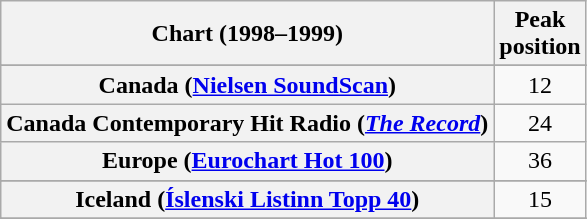<table class="wikitable sortable plainrowheaders" style="text-align:center">
<tr>
<th>Chart (1998–1999)</th>
<th>Peak<br>position</th>
</tr>
<tr>
</tr>
<tr>
</tr>
<tr>
</tr>
<tr>
</tr>
<tr>
</tr>
<tr>
<th scope="row">Canada (<a href='#'>Nielsen SoundScan</a>)</th>
<td>12</td>
</tr>
<tr>
<th scope="row">Canada Contemporary Hit Radio (<em><a href='#'>The Record</a></em>)</th>
<td>24</td>
</tr>
<tr>
<th scope="row">Europe (<a href='#'>Eurochart Hot 100</a>)</th>
<td>36</td>
</tr>
<tr>
</tr>
<tr>
</tr>
<tr>
<th scope="row">Iceland (<a href='#'>Íslenski Listinn Topp 40</a>)</th>
<td>15</td>
</tr>
<tr>
</tr>
<tr>
</tr>
<tr>
</tr>
<tr>
</tr>
<tr>
</tr>
<tr>
</tr>
<tr>
</tr>
<tr>
</tr>
<tr>
</tr>
<tr>
</tr>
<tr>
</tr>
<tr>
</tr>
<tr>
</tr>
<tr>
</tr>
</table>
